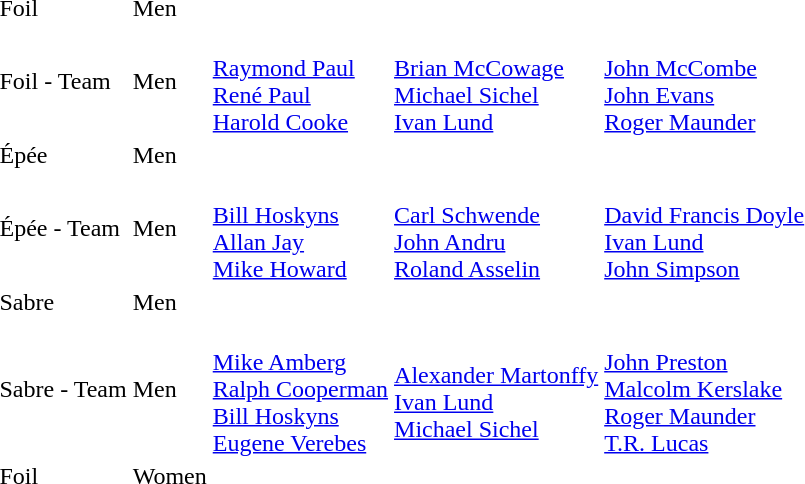<table>
<tr>
<td>Foil</td>
<td>Men</td>
<td></td>
<td></td>
<td></td>
</tr>
<tr>
<td>Foil - Team</td>
<td>Men</td>
<td><br><a href='#'>Raymond Paul</a><br><a href='#'>René Paul</a><br><a href='#'>Harold Cooke</a></td>
<td><br><a href='#'>Brian McCowage</a><br><a href='#'>Michael Sichel</a><br><a href='#'>Ivan Lund</a></td>
<td><br><a href='#'>John McCombe</a><br><a href='#'>John Evans</a><br><a href='#'>Roger Maunder</a></td>
</tr>
<tr>
<td>Épée</td>
<td>Men</td>
<td></td>
<td></td>
<td></td>
</tr>
<tr>
<td>Épée - Team</td>
<td>Men</td>
<td><br><a href='#'>Bill Hoskyns</a><br><a href='#'>Allan Jay</a><br><a href='#'>Mike Howard</a></td>
<td><br><a href='#'>Carl Schwende</a><br><a href='#'>John Andru</a><br><a href='#'>Roland Asselin</a></td>
<td><br><a href='#'>David Francis Doyle</a><br><a href='#'>Ivan Lund</a><br><a href='#'>John Simpson</a></td>
</tr>
<tr>
<td>Sabre</td>
<td>Men</td>
<td></td>
<td></td>
<td></td>
</tr>
<tr>
<td>Sabre - Team</td>
<td>Men</td>
<td><br><a href='#'>Mike Amberg</a><br><a href='#'>Ralph Cooperman</a><br><a href='#'>Bill Hoskyns</a><br><a href='#'>Eugene Verebes</a></td>
<td><br><a href='#'>Alexander Martonffy</a><br><a href='#'>Ivan Lund</a><br><a href='#'>Michael Sichel</a></td>
<td><br><a href='#'>John Preston</a><br><a href='#'>Malcolm Kerslake</a><br><a href='#'>Roger Maunder</a><br><a href='#'>T.R. Lucas</a></td>
</tr>
<tr>
<td>Foil</td>
<td>Women</td>
<td></td>
<td></td>
<td></td>
</tr>
</table>
